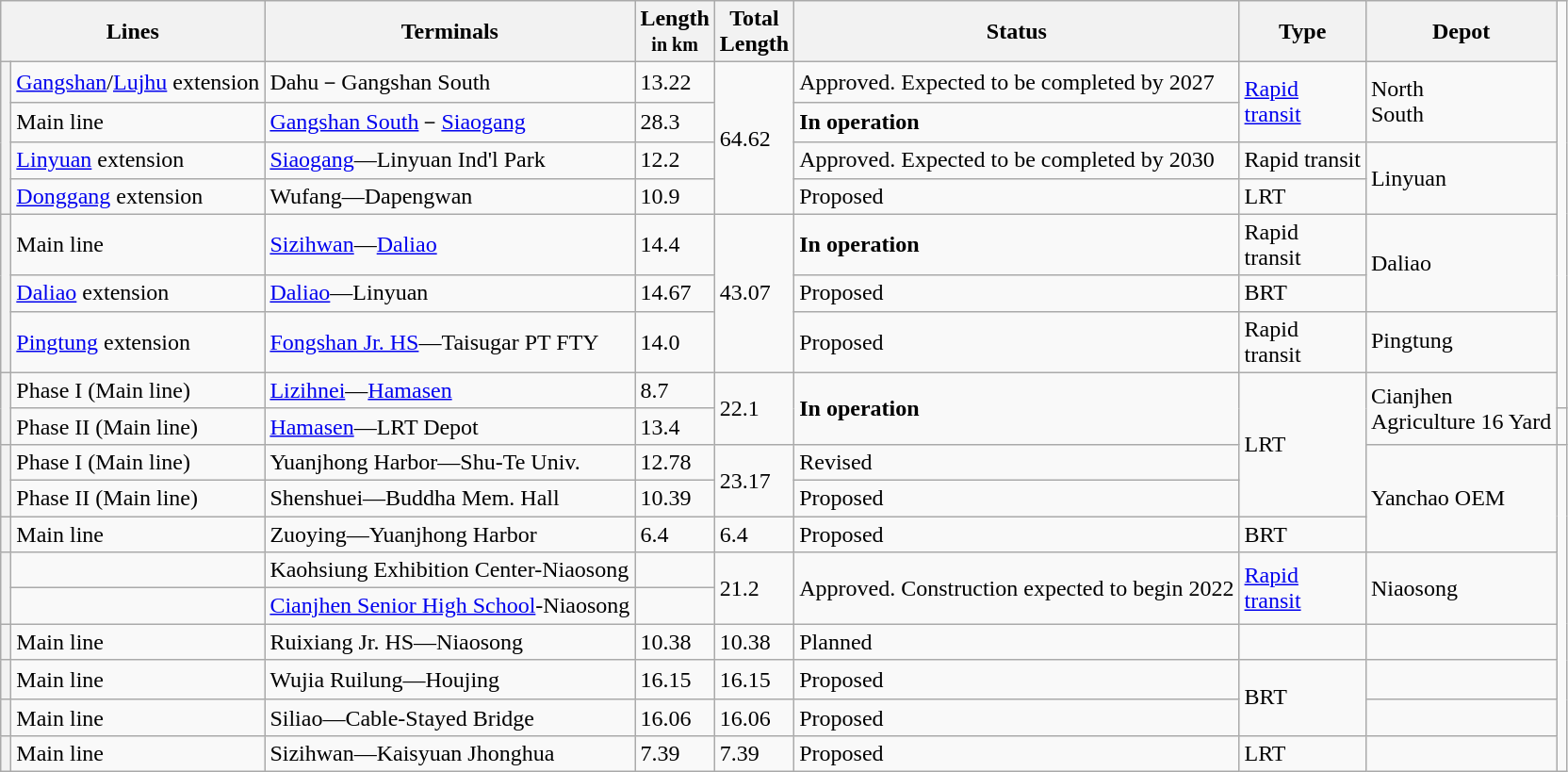<table class="wikitable">
<tr>
<th colspan="2">Lines</th>
<th>Terminals</th>
<th>Length<br><small>in km</small></th>
<th>Total<br>Length</th>
<th>Status</th>
<th>Type</th>
<th>Depot</th>
</tr>
<tr>
<th rowspan="4"></th>
<td><a href='#'>Gangshan</a>/<a href='#'>Lujhu</a> extension</td>
<td>Dahu－Gangshan South</td>
<td>13.22</td>
<td rowspan="4">64.62</td>
<td>Approved. Expected to be completed by 2027 </td>
<td rowspan="2"><a href='#'>Rapid<br>transit</a></td>
<td rowspan="2">North<br>South</td>
</tr>
<tr>
<td>Main line</td>
<td><a href='#'>Gangshan South</a>－<a href='#'>Siaogang</a></td>
<td>28.3</td>
<td><strong>In operation</strong></td>
</tr>
<tr>
<td><a href='#'>Linyuan</a> extension</td>
<td><a href='#'>Siaogang</a>—Linyuan Ind'l Park</td>
<td>12.2</td>
<td>Approved. Expected to be completed by 2030 </td>
<td>Rapid transit</td>
<td rowspan="2">Linyuan</td>
</tr>
<tr>
<td><a href='#'>Donggang</a> extension</td>
<td>Wufang—Dapengwan</td>
<td>10.9</td>
<td>Proposed</td>
<td>LRT</td>
</tr>
<tr>
<th rowspan="3"></th>
<td>Main line</td>
<td><a href='#'>Sizihwan</a>—<a href='#'>Daliao</a></td>
<td>14.4</td>
<td rowspan="3">43.07</td>
<td><strong>In operation</strong></td>
<td>Rapid<br>transit</td>
<td rowspan="2">Daliao</td>
</tr>
<tr>
<td><a href='#'>Daliao</a> extension</td>
<td><a href='#'>Daliao</a>—Linyuan</td>
<td>14.67</td>
<td>Proposed</td>
<td>BRT</td>
</tr>
<tr>
<td><a href='#'>Pingtung</a> extension</td>
<td><a href='#'>Fongshan Jr. HS</a>—Taisugar PT FTY</td>
<td>14.0</td>
<td>Proposed</td>
<td>Rapid<br>transit</td>
<td>Pingtung　</td>
</tr>
<tr>
<th rowspan="2"></th>
<td>Phase I (Main line)</td>
<td><a href='#'>Lizihnei</a>—<a href='#'>Hamasen</a></td>
<td>8.7</td>
<td rowspan="2">22.1</td>
<td rowspan="2"><strong>In operation</strong></td>
<td rowspan="4">LRT</td>
<td rowspan="2">Cianjhen<br>Agriculture 16 Yard</td>
</tr>
<tr>
<td>Phase II (Main line)</td>
<td><a href='#'>Hamasen</a>—LRT Depot</td>
<td>13.4</td>
<td></td>
</tr>
<tr>
<th rowspan="2"></th>
<td>Phase I (Main line)</td>
<td>Yuanjhong Harbor—Shu-Te Univ.</td>
<td>12.78</td>
<td rowspan="2">23.17</td>
<td>Revised</td>
<td rowspan="3">Yanchao OEM</td>
</tr>
<tr>
<td>Phase II (Main line)</td>
<td>Shenshuei—Buddha Mem. Hall</td>
<td>10.39</td>
<td>Proposed</td>
</tr>
<tr>
<th></th>
<td>Main line</td>
<td>Zuoying—Yuanjhong Harbor</td>
<td>6.4</td>
<td>6.4</td>
<td>Proposed</td>
<td>BRT</td>
</tr>
<tr>
<th rowspan="2"></th>
<td></td>
<td>Kaohsiung Exhibition Center-Niaosong</td>
<td></td>
<td rowspan="2">21.2</td>
<td rowspan="2">Approved. Construction expected to begin 2022 </td>
<td rowspan="2"><a href='#'>Rapid<br>transit</a></td>
<td rowspan="2">Niaosong</td>
</tr>
<tr>
<td></td>
<td><a href='#'>Cianjhen Senior High School</a>-Niaosong</td>
<td></td>
</tr>
<tr>
<th></th>
<td>Main line</td>
<td>Ruixiang Jr. HS—Niaosong</td>
<td>10.38</td>
<td>10.38</td>
<td>Planned</td>
<td></td>
<td></td>
</tr>
<tr>
<th></th>
<td>Main line</td>
<td>Wujia Ruilung—Houjing</td>
<td>16.15</td>
<td>16.15</td>
<td>Proposed</td>
<td rowspan="2">BRT</td>
<td>　</td>
</tr>
<tr>
<th></th>
<td>Main line</td>
<td>Siliao—Cable-Stayed Bridge</td>
<td>16.06</td>
<td>16.06</td>
<td>Proposed</td>
<td></td>
</tr>
<tr>
<th></th>
<td>Main line</td>
<td>Sizihwan—Kaisyuan Jhonghua</td>
<td>7.39</td>
<td>7.39</td>
<td>Proposed</td>
<td rowspan="2">LRT</td>
<td></td>
</tr>
</table>
